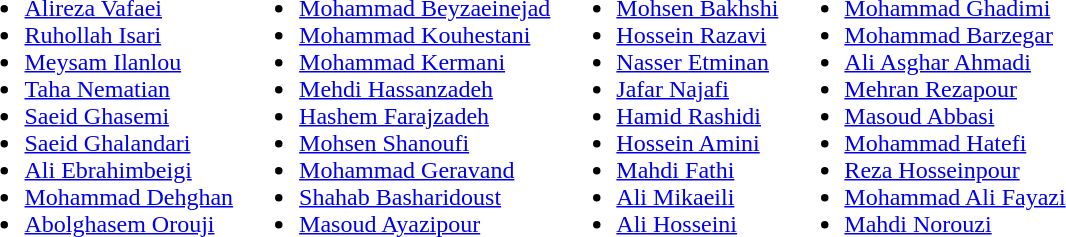<table>
<tr style="vertical-align: top;">
<td><br><ul><li> <a href='#'>Alireza Vafaei</a></li><li> <a href='#'>Ruhollah Isari</a></li><li> <a href='#'>Meysam Ilanlou</a></li><li> <a href='#'>Taha Nematian</a></li><li> <a href='#'>Saeid Ghasemi</a></li><li> <a href='#'>Saeid Ghalandari</a></li><li> <a href='#'>Ali Ebrahimbeigi</a></li><li> <a href='#'>Mohammad Dehghan</a></li><li> <a href='#'>Abolghasem Orouji</a></li></ul></td>
<td><br><ul><li> <a href='#'>Mohammad Beyzaeinejad</a></li><li> <a href='#'>Mohammad Kouhestani</a></li><li> <a href='#'>Mohammad Kermani</a></li><li> <a href='#'>Mehdi Hassanzadeh</a></li><li> <a href='#'>Hashem Farajzadeh</a></li><li> <a href='#'>Mohsen Shanoufi</a></li><li> <a href='#'>Mohammad Geravand</a></li><li> <a href='#'>Shahab Basharidoust</a></li><li> <a href='#'>Masoud Ayazipour</a></li></ul></td>
<td><br><ul><li> <a href='#'>Mohsen Bakhshi</a></li><li> <a href='#'>Hossein Razavi</a></li><li> <a href='#'>Nasser Etminan</a></li><li> <a href='#'>Jafar Najafi</a></li><li> <a href='#'>Hamid Rashidi</a></li><li> <a href='#'>Hossein Amini</a></li><li> <a href='#'>Mahdi Fathi</a></li><li> <a href='#'>Ali Mikaeili</a></li><li> <a href='#'>Ali Hosseini</a></li></ul></td>
<td><br><ul><li> <a href='#'>Mohammad Ghadimi</a></li><li> <a href='#'>Mohammad Barzegar</a></li><li> <a href='#'>Ali Asghar Ahmadi</a></li><li> <a href='#'>Mehran Rezapour</a></li><li> <a href='#'>Masoud Abbasi</a></li><li> <a href='#'>Mohammad Hatefi</a></li><li> <a href='#'>Reza Hosseinpour</a></li><li> <a href='#'>Mohammad Ali Fayazi</a></li><li> <a href='#'>Mahdi Norouzi</a></li></ul></td>
</tr>
</table>
